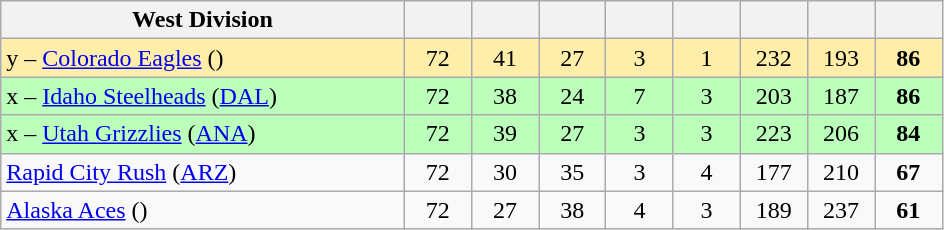<table class="wikitable sortable" style="text-align:center">
<tr>
<th style="width:30%;" class="unsortable">West Division</th>
<th style="width:5%;"></th>
<th style="width:5%;"></th>
<th style="width:5%;"></th>
<th style="width:5%;"></th>
<th style="width:5%;"></th>
<th style="width:5%;"></th>
<th style="width:5%;"></th>
<th style="width:5%;"></th>
</tr>
<tr bgcolor=#ffeeaa>
<td align=left>y – <a href='#'>Colorado Eagles</a> ()</td>
<td>72</td>
<td>41</td>
<td>27</td>
<td>3</td>
<td>1</td>
<td>232</td>
<td>193</td>
<td><strong>86</strong></td>
</tr>
<tr bgcolor=#bbffbb>
<td align=left>x – <a href='#'>Idaho Steelheads</a> (<a href='#'>DAL</a>)</td>
<td>72</td>
<td>38</td>
<td>24</td>
<td>7</td>
<td>3</td>
<td>203</td>
<td>187</td>
<td><strong>86</strong></td>
</tr>
<tr bgcolor=#bbffbb>
<td align=left>x – <a href='#'>Utah Grizzlies</a> (<a href='#'>ANA</a>)</td>
<td>72</td>
<td>39</td>
<td>27</td>
<td>3</td>
<td>3</td>
<td>223</td>
<td>206</td>
<td><strong>84</strong></td>
</tr>
<tr>
<td align=left><a href='#'>Rapid City Rush</a> (<a href='#'>ARZ</a>)</td>
<td>72</td>
<td>30</td>
<td>35</td>
<td>3</td>
<td>4</td>
<td>177</td>
<td>210</td>
<td><strong>67</strong></td>
</tr>
<tr>
<td align=left><a href='#'>Alaska Aces</a> ()</td>
<td>72</td>
<td>27</td>
<td>38</td>
<td>4</td>
<td>3</td>
<td>189</td>
<td>237</td>
<td><strong>61</strong></td>
</tr>
</table>
